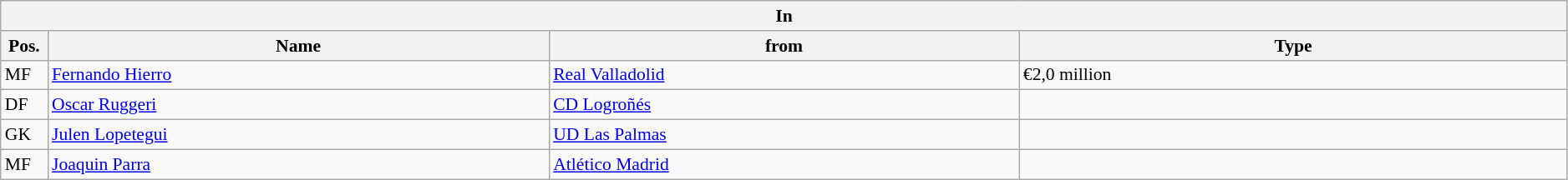<table class="wikitable" style="font-size:90%;width:99%;">
<tr>
<th colspan="4">In</th>
</tr>
<tr>
<th width=3%>Pos.</th>
<th width=32%>Name</th>
<th width=30%>from</th>
<th width=35%>Type</th>
</tr>
<tr>
<td>MF</td>
<td><a href='#'>Fernando Hierro</a></td>
<td><a href='#'>Real Valladolid</a></td>
<td>€2,0 million</td>
</tr>
<tr>
<td>DF</td>
<td><a href='#'>Oscar Ruggeri</a></td>
<td><a href='#'>CD Logroñés</a></td>
<td></td>
</tr>
<tr>
<td>GK</td>
<td><a href='#'>Julen Lopetegui</a></td>
<td><a href='#'>UD Las Palmas</a></td>
<td></td>
</tr>
<tr>
<td>MF</td>
<td><a href='#'>Joaquin Parra</a></td>
<td><a href='#'>Atlético Madrid</a></td>
<td></td>
</tr>
</table>
